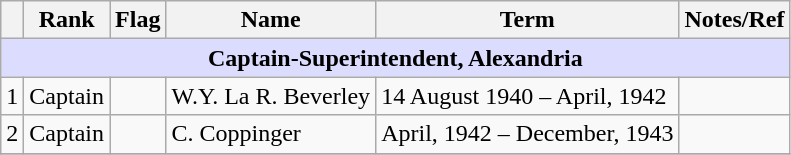<table class="wikitable">
<tr>
<th></th>
<th>Rank</th>
<th>Flag</th>
<th>Name</th>
<th>Term</th>
<th>Notes/Ref</th>
</tr>
<tr>
<td colspan="6" align="center" style="background:#dcdcfe;"><strong>Captain-Superintendent, Alexandria</strong></td>
</tr>
<tr>
<td>1</td>
<td>Captain</td>
<td></td>
<td>W.Y. La R. Beverley</td>
<td>14 August 1940 – April, 1942</td>
<td></td>
</tr>
<tr>
<td>2</td>
<td>Captain</td>
<td></td>
<td>C. Coppinger</td>
<td>April, 1942 – December, 1943</td>
<td></td>
</tr>
<tr>
</tr>
</table>
